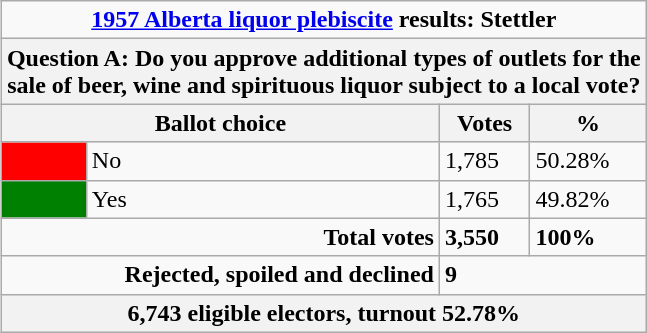<table class="wikitable" align=right>
<tr>
<td colspan=4 align=center><strong><a href='#'>1957 Alberta liquor plebiscite</a> results: Stettler</strong></td>
</tr>
<tr>
<th colspan=4>Question A: Do you approve additional types of outlets for the<br> sale of beer, wine and spirituous liquor subject to a local vote?</th>
</tr>
<tr>
<th colspan=2>Ballot choice</th>
<th>Votes</th>
<th>%</th>
</tr>
<tr>
<td bgcolor=red></td>
<td>No</td>
<td>1,785</td>
<td>50.28%</td>
</tr>
<tr>
<td bgcolor=green></td>
<td>Yes</td>
<td>1,765</td>
<td>49.82%</td>
</tr>
<tr>
<td align=right colspan=2><strong>Total votes</strong></td>
<td><strong>3,550</strong></td>
<td><strong>100%</strong></td>
</tr>
<tr>
<td align=right colspan=2><strong>Rejected, spoiled and declined</strong></td>
<td colspan=2><strong>9</strong></td>
</tr>
<tr>
<th colspan=4>6,743 eligible electors, turnout 52.78%</th>
</tr>
</table>
